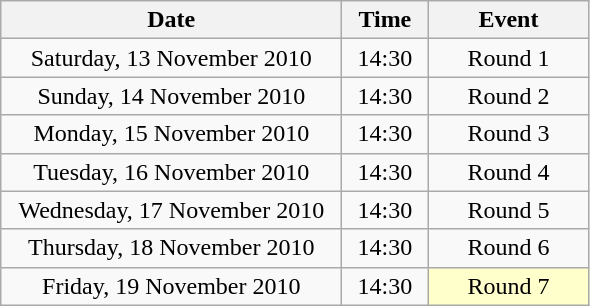<table class = "wikitable" style="text-align:center;">
<tr>
<th width=220>Date</th>
<th width=50>Time</th>
<th width=100>Event</th>
</tr>
<tr>
<td>Saturday, 13 November 2010</td>
<td>14:30</td>
<td>Round 1</td>
</tr>
<tr>
<td>Sunday, 14 November 2010</td>
<td>14:30</td>
<td>Round 2</td>
</tr>
<tr>
<td>Monday, 15 November 2010</td>
<td>14:30</td>
<td>Round 3</td>
</tr>
<tr>
<td>Tuesday, 16 November 2010</td>
<td>14:30</td>
<td>Round 4</td>
</tr>
<tr>
<td>Wednesday, 17 November 2010</td>
<td>14:30</td>
<td>Round 5</td>
</tr>
<tr>
<td>Thursday, 18 November 2010</td>
<td>14:30</td>
<td>Round 6</td>
</tr>
<tr>
<td>Friday, 19 November 2010</td>
<td>14:30</td>
<td style="background:#ffffcc;">Round 7</td>
</tr>
</table>
